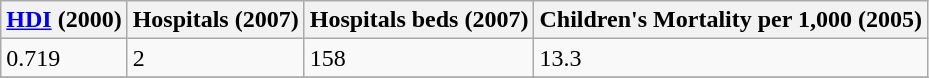<table class="wikitable" border="1">
<tr>
<th><a href='#'>HDI</a> (2000)</th>
<th>Hospitals (2007)</th>
<th>Hospitals beds (2007)</th>
<th>Children's Mortality per 1,000 (2005)</th>
</tr>
<tr>
<td>0.719</td>
<td>2</td>
<td>158</td>
<td>13.3</td>
</tr>
<tr>
</tr>
</table>
